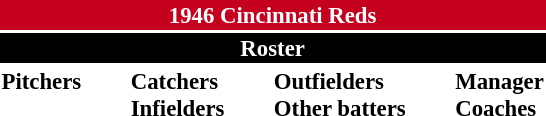<table class="toccolours" style="font-size: 95%;">
<tr>
<th colspan="10" style="background-color: #c6011f; color: white; text-align: center;">1946 Cincinnati Reds</th>
</tr>
<tr>
<td colspan="10" style="background-color: black; color: white; text-align: center;"><strong>Roster</strong></td>
</tr>
<tr>
<td valign="top"><strong>Pitchers</strong><br>












</td>
<td width="25px"></td>
<td valign="top"><strong>Catchers</strong><br>


<strong>Infielders</strong>







</td>
<td width="25px"></td>
<td valign="top"><strong>Outfielders</strong><br>








<strong>Other batters</strong>
</td>
<td width="25px"></td>
<td valign="top"><strong>Manager</strong><br>
<strong>Coaches</strong>


</td>
</tr>
</table>
